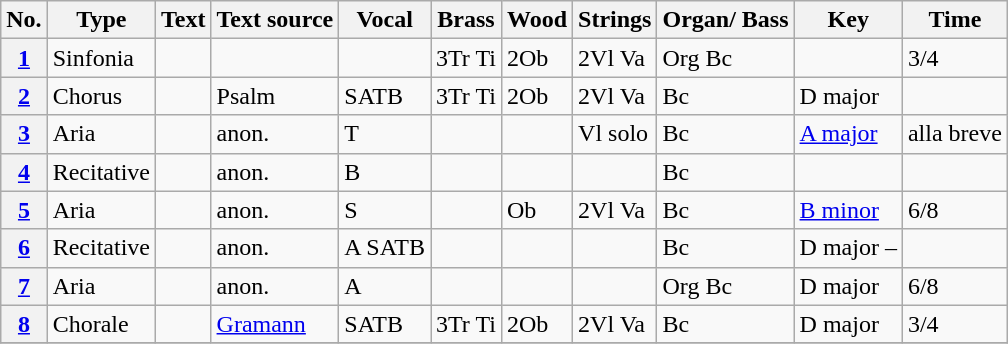<table class="wikitable sortable plainrowheaders">
<tr>
<th scope="col">No.</th>
<th scope="col">Type</th>
<th scope="col">Text</th>
<th scope="col">Text source</th>
<th scope="col">Vocal</th>
<th scope="col">Brass</th>
<th scope="col">Wood</th>
<th scope="col">Strings</th>
<th scope="col">Organ/ Bass</th>
<th scope="col">Key</th>
<th scope="col">Time</th>
</tr>
<tr>
<th scope="row" style="text-align: center;"><a href='#'>1</a></th>
<td>Sinfonia</td>
<td></td>
<td></td>
<td></td>
<td>3Tr Ti</td>
<td>2Ob</td>
<td>2Vl Va</td>
<td>Org Bc</td>
<td></td>
<td>3/4</td>
</tr>
<tr>
<th scope="row" style="text-align: center;"><a href='#'>2</a></th>
<td>Chorus</td>
<td><em></em></td>
<td>Psalm</td>
<td>SATB</td>
<td>3Tr Ti</td>
<td>2Ob</td>
<td>2Vl Va</td>
<td>Bc</td>
<td>D major</td>
<td></td>
</tr>
<tr>
<th scope="row" style="text-align: center;"><a href='#'>3</a></th>
<td>Aria</td>
<td></td>
<td>anon.</td>
<td>T</td>
<td></td>
<td></td>
<td>Vl solo</td>
<td>Bc</td>
<td><a href='#'>A major</a></td>
<td>alla breve</td>
</tr>
<tr>
<th scope="row" style="text-align: center;"><a href='#'>4</a></th>
<td>Recitative</td>
<td></td>
<td>anon.</td>
<td>B</td>
<td></td>
<td></td>
<td></td>
<td>Bc</td>
<td> </td>
<td></td>
</tr>
<tr>
<th scope="row" style="text-align: center;"><a href='#'>5</a></th>
<td>Aria</td>
<td></td>
<td>anon.</td>
<td>S</td>
<td></td>
<td>Ob</td>
<td>2Vl Va</td>
<td>Bc</td>
<td><a href='#'>B minor</a></td>
<td>6/8</td>
</tr>
<tr>
<th scope="row" style="text-align: center;"><a href='#'>6</a></th>
<td>Recitative</td>
<td></td>
<td>anon.</td>
<td>A SATB</td>
<td></td>
<td></td>
<td></td>
<td>Bc</td>
<td>D major – </td>
<td></td>
</tr>
<tr>
<th scope="row" style="text-align: center;"><a href='#'>7</a></th>
<td>Aria</td>
<td></td>
<td>anon.</td>
<td>A</td>
<td></td>
<td></td>
<td></td>
<td>Org Bc</td>
<td>D major</td>
<td>6/8</td>
</tr>
<tr>
<th scope="row" style="text-align: center;"><a href='#'>8</a></th>
<td>Chorale</td>
<td></td>
<td><a href='#'>Gramann</a></td>
<td>SATB</td>
<td>3Tr Ti</td>
<td>2Ob</td>
<td>2Vl Va</td>
<td>Bc</td>
<td>D major</td>
<td>3/4</td>
</tr>
<tr>
</tr>
</table>
